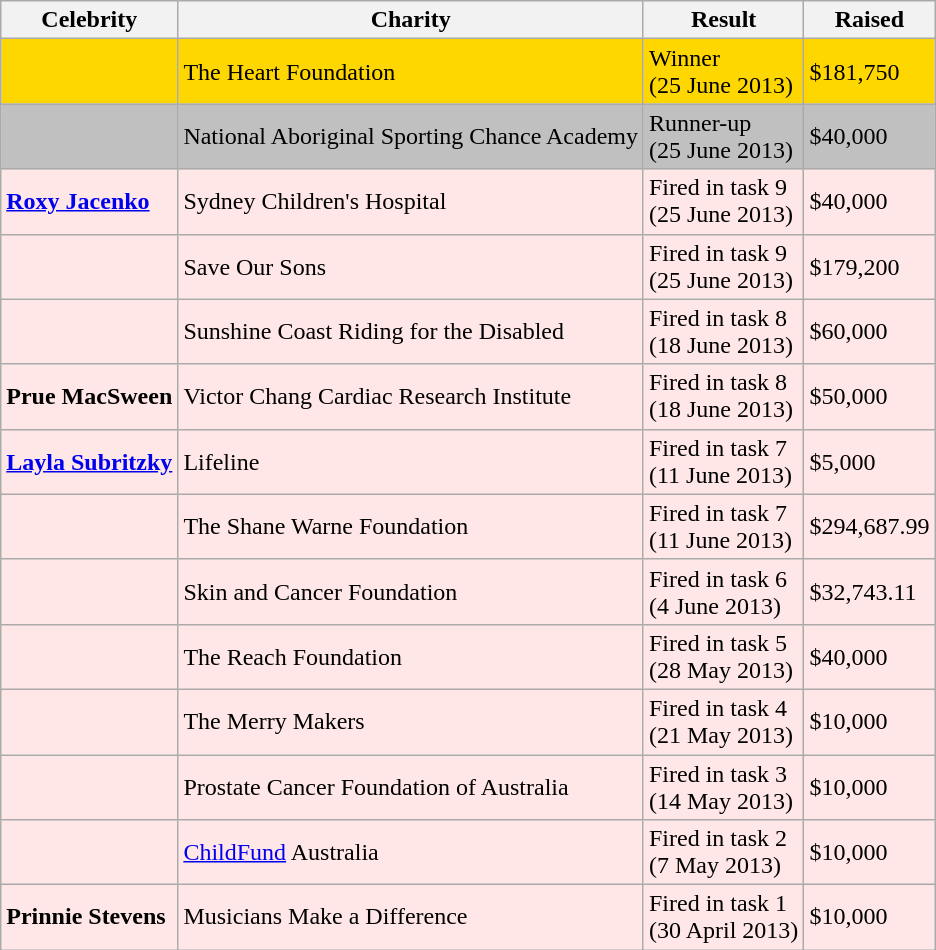<table class="sortable wikitable">
<tr>
<th>Celebrity</th>
<th>Charity</th>
<th>Result</th>
<th>Raised</th>
</tr>
<tr style="background:gold;">
<td><strong></strong></td>
<td>The Heart Foundation</td>
<td>Winner<br>(25 June 2013)</td>
<td>$181,750</td>
</tr>
<tr style="background:silver;">
<td><strong></strong></td>
<td>National Aboriginal Sporting Chance Academy</td>
<td>Runner-up<br> (25 June 2013)</td>
<td>$40,000</td>
</tr>
<tr style="background:#ffe7e7;">
<td><strong><a href='#'>Roxy Jacenko</a></strong></td>
<td>Sydney Children's Hospital</td>
<td>Fired in task 9<br> (25 June 2013)</td>
<td>$40,000</td>
</tr>
<tr style="background:#ffe7e7;">
<td><strong></strong></td>
<td>Save Our Sons</td>
<td>Fired in task 9<br> (25 June 2013)</td>
<td>$179,200</td>
</tr>
<tr style="background:#ffe7e7;">
<td><strong></strong></td>
<td>Sunshine Coast Riding for the Disabled</td>
<td>Fired in task 8<br> (18 June 2013)</td>
<td>$60,000</td>
</tr>
<tr style="background:#ffe7e7;">
<td><strong>Prue MacSween</strong></td>
<td>Victor Chang Cardiac Research Institute</td>
<td>Fired in task 8<br> (18 June 2013)</td>
<td>$50,000</td>
</tr>
<tr style="background:#ffe7e7;">
<td><strong><a href='#'>Layla Subritzky</a></strong></td>
<td>Lifeline</td>
<td>Fired in task 7<br> (11 June 2013)</td>
<td>$5,000</td>
</tr>
<tr style="background:#ffe7e7;">
<td><strong></strong></td>
<td>The Shane Warne Foundation</td>
<td>Fired in task 7<br> (11 June 2013)</td>
<td>$294,687.99</td>
</tr>
<tr style="background:#ffe7e7;">
<td><strong></strong></td>
<td>Skin and Cancer Foundation</td>
<td>Fired in task 6<br> (4 June 2013)</td>
<td>$32,743.11</td>
</tr>
<tr style="background:#ffe7e7;">
<td><strong></strong></td>
<td>The Reach Foundation</td>
<td>Fired in task 5<br> (28 May 2013)</td>
<td>$40,000</td>
</tr>
<tr style="background:#ffe7e7;">
<td><strong></strong></td>
<td>The Merry Makers</td>
<td>Fired in task 4<br> (21 May 2013)</td>
<td>$10,000</td>
</tr>
<tr style="background:#ffe7e7;">
<td><strong></strong></td>
<td>Prostate Cancer Foundation of Australia</td>
<td>Fired in task 3<br> (14 May 2013)</td>
<td>$10,000</td>
</tr>
<tr style="background:#ffe7e7;">
<td><strong></strong></td>
<td><a href='#'>ChildFund</a> Australia</td>
<td>Fired in task 2<br> (7 May 2013)</td>
<td>$10,000</td>
</tr>
<tr style="background:#ffe7e7;">
<td><strong>Prinnie Stevens</strong></td>
<td>Musicians Make a Difference</td>
<td>Fired in task 1<br> (30 April 2013)</td>
<td>$10,000</td>
</tr>
</table>
